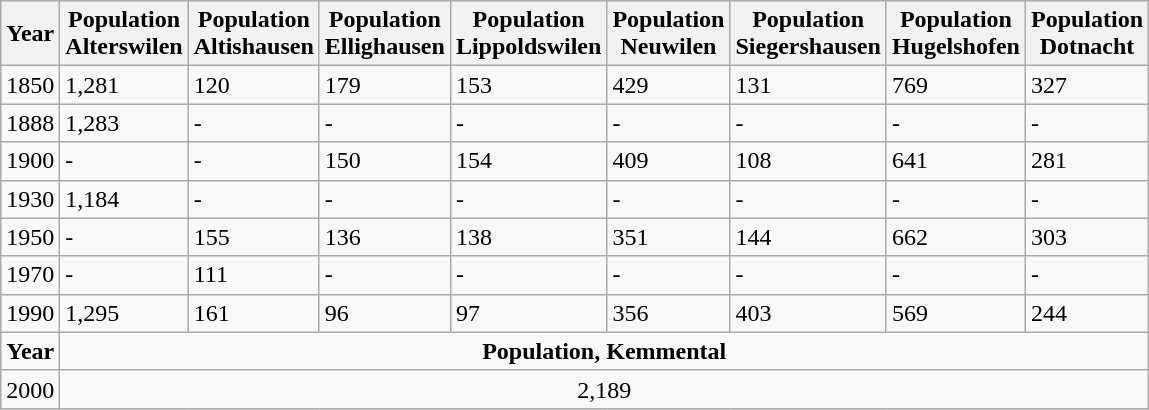<table class="wikitable">
<tr>
<th>Year</th>
<th>Population <br>Alterswilen</th>
<th>Population <br>Altishausen</th>
<th>Population <br>Ellighausen</th>
<th>Population <br>Lippoldswilen</th>
<th>Population <br>Neuwilen</th>
<th>Population <br>Siegershausen</th>
<th>Population <br>Hugelshofen</th>
<th>Population <br>Dotnacht</th>
</tr>
<tr>
<td>1850</td>
<td>1,281</td>
<td>120</td>
<td>179</td>
<td>153</td>
<td>429</td>
<td>131</td>
<td>769</td>
<td>327</td>
</tr>
<tr>
<td>1888</td>
<td>1,283</td>
<td>-</td>
<td>-</td>
<td>-</td>
<td>-</td>
<td>-</td>
<td>-</td>
<td>-</td>
</tr>
<tr>
<td>1900</td>
<td>-</td>
<td>-</td>
<td>150</td>
<td>154</td>
<td>409</td>
<td>108</td>
<td>641</td>
<td>281</td>
</tr>
<tr>
<td>1930</td>
<td>1,184</td>
<td>-</td>
<td>-</td>
<td>-</td>
<td>-</td>
<td>-</td>
<td>-</td>
<td>-</td>
</tr>
<tr>
<td>1950</td>
<td>-</td>
<td>155</td>
<td>136</td>
<td>138</td>
<td>351</td>
<td>144</td>
<td>662</td>
<td>303</td>
</tr>
<tr>
<td>1970</td>
<td>-</td>
<td>111</td>
<td>-</td>
<td>-</td>
<td>-</td>
<td>-</td>
<td>-</td>
<td>-</td>
</tr>
<tr>
<td>1990</td>
<td>1,295</td>
<td>161</td>
<td>96</td>
<td>97</td>
<td>356</td>
<td>403</td>
<td>569</td>
<td>244</td>
</tr>
<tr>
<td colspan="1"><strong>Year</strong></td>
<td colspan="8" align ="center"><strong>Population, Kemmental</strong></td>
</tr>
<tr>
<td>2000</td>
<td colspan="8" align ="center">2,189</td>
</tr>
</table>
